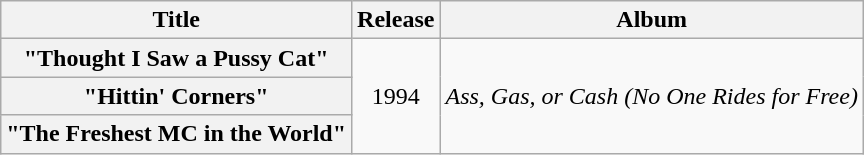<table class="wikitable plainrowheaders" style="text-align:center;">
<tr>
<th rowspan="1">Title</th>
<th rowspan="1">Release</th>
<th rowspan="1">Album</th>
</tr>
<tr>
<th scope="row">"Thought I Saw a Pussy Cat"</th>
<td rowspan="3">1994</td>
<td rowspan="3"><em>Ass, Gas, or Cash (No One Rides for Free)</em></td>
</tr>
<tr>
<th scope="row">"Hittin' Corners"</th>
</tr>
<tr>
<th scope="row">"The Freshest MC in the World"</th>
</tr>
</table>
